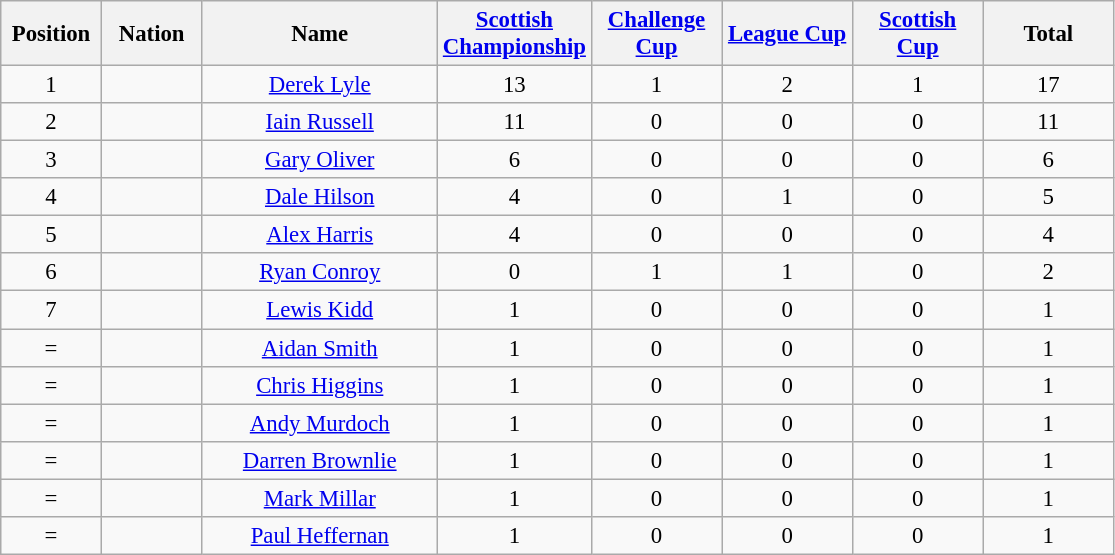<table class="wikitable" style="font-size: 95%; text-align: center;">
<tr>
<th width=60>Position</th>
<th width=60>Nation</th>
<th width=150>Name</th>
<th width=80><a href='#'>Scottish Championship</a></th>
<th width=80><a href='#'>Challenge Cup</a></th>
<th width=80><a href='#'>League Cup</a></th>
<th width=80><a href='#'>Scottish Cup</a></th>
<th width=80>Total</th>
</tr>
<tr>
<td>1</td>
<td></td>
<td><a href='#'>Derek Lyle</a></td>
<td>13</td>
<td>1</td>
<td>2</td>
<td>1</td>
<td>17</td>
</tr>
<tr>
<td>2</td>
<td></td>
<td><a href='#'>Iain Russell</a></td>
<td>11</td>
<td>0</td>
<td>0</td>
<td>0</td>
<td>11</td>
</tr>
<tr>
<td>3</td>
<td></td>
<td><a href='#'>Gary Oliver</a></td>
<td>6</td>
<td>0</td>
<td>0</td>
<td>0</td>
<td>6</td>
</tr>
<tr>
<td>4</td>
<td></td>
<td><a href='#'>Dale Hilson</a></td>
<td>4</td>
<td>0</td>
<td>1</td>
<td>0</td>
<td>5</td>
</tr>
<tr>
<td>5</td>
<td></td>
<td><a href='#'>Alex Harris</a></td>
<td>4</td>
<td>0</td>
<td>0</td>
<td>0</td>
<td>4</td>
</tr>
<tr>
<td>6</td>
<td></td>
<td><a href='#'>Ryan Conroy</a></td>
<td>0</td>
<td>1</td>
<td>1</td>
<td>0</td>
<td>2</td>
</tr>
<tr>
<td>7</td>
<td></td>
<td><a href='#'>Lewis Kidd</a></td>
<td>1</td>
<td>0</td>
<td>0</td>
<td>0</td>
<td>1</td>
</tr>
<tr>
<td>=</td>
<td></td>
<td><a href='#'>Aidan Smith</a></td>
<td>1</td>
<td>0</td>
<td>0</td>
<td>0</td>
<td>1</td>
</tr>
<tr>
<td>=</td>
<td></td>
<td><a href='#'>Chris Higgins</a></td>
<td>1</td>
<td>0</td>
<td>0</td>
<td>0</td>
<td>1</td>
</tr>
<tr>
<td>=</td>
<td></td>
<td><a href='#'>Andy Murdoch</a></td>
<td>1</td>
<td>0</td>
<td>0</td>
<td>0</td>
<td>1</td>
</tr>
<tr>
<td>=</td>
<td></td>
<td><a href='#'>Darren Brownlie</a></td>
<td>1</td>
<td>0</td>
<td>0</td>
<td>0</td>
<td>1</td>
</tr>
<tr>
<td>=</td>
<td></td>
<td><a href='#'>Mark Millar</a></td>
<td>1</td>
<td>0</td>
<td>0</td>
<td>0</td>
<td>1</td>
</tr>
<tr>
<td>=</td>
<td></td>
<td><a href='#'>Paul Heffernan</a></td>
<td>1</td>
<td>0</td>
<td>0</td>
<td>0</td>
<td>1</td>
</tr>
</table>
